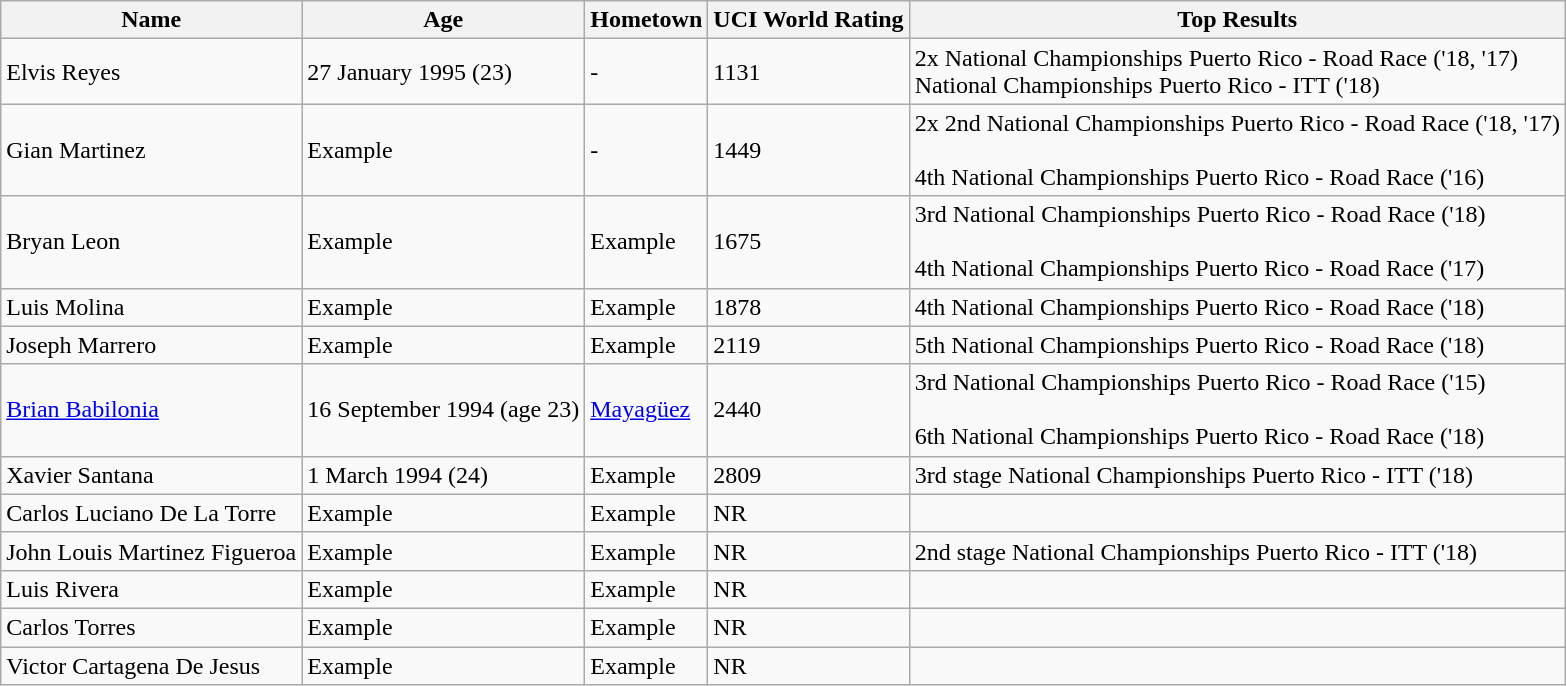<table class="wikitable">
<tr>
<th>Name</th>
<th>Age</th>
<th>Hometown</th>
<th>UCI World Rating</th>
<th>Top Results</th>
</tr>
<tr>
<td>Elvis Reyes</td>
<td>27 January 1995 (23)</td>
<td>-</td>
<td>1131</td>
<td>2x  National Championships Puerto Rico - Road Race  ('18, '17) <br> National Championships Puerto Rico - ITT  ('18)</td>
</tr>
<tr>
<td>Gian Martinez</td>
<td>Example</td>
<td>-</td>
<td>1449</td>
<td>2x  2nd  National Championships Puerto Rico - Road Race  ('18, '17) <br><br>4th  National Championships Puerto Rico - Road Race  ('16)</td>
</tr>
<tr>
<td>Bryan Leon</td>
<td>Example</td>
<td>Example</td>
<td>1675</td>
<td>3rd  National Championships Puerto Rico - Road Race  ('18) <br><br>4th  National Championships Puerto Rico - Road Race  ('17)</td>
</tr>
<tr>
<td>Luis Molina</td>
<td>Example</td>
<td>Example</td>
<td>1878</td>
<td>4th  National Championships Puerto Rico - Road Race  ('18)</td>
</tr>
<tr>
<td>Joseph Marrero</td>
<td>Example</td>
<td>Example</td>
<td>2119</td>
<td>5th National Championships Puerto Rico - Road Race  ('18)</td>
</tr>
<tr>
<td><a href='#'>Brian Babilonia</a></td>
<td>16 September 1994 (age 23)</td>
<td><a href='#'>Mayagüez</a></td>
<td>2440</td>
<td>3rd  National Championships Puerto Rico - Road Race  ('15) <br><br>6th  National Championships Puerto Rico - Road Race  ('18)</td>
</tr>
<tr>
<td>Xavier Santana</td>
<td>1 March 1994 (24)</td>
<td>Example</td>
<td>2809</td>
<td>3rd stage National Championships Puerto Rico - ITT  ('18)</td>
</tr>
<tr>
<td>Carlos Luciano De La Torre</td>
<td>Example</td>
<td>Example</td>
<td>NR</td>
<td></td>
</tr>
<tr>
<td>John Louis Martinez Figueroa</td>
<td>Example</td>
<td>Example</td>
<td>NR</td>
<td>2nd stage National Championships Puerto Rico - ITT  ('18)</td>
</tr>
<tr>
<td>Luis Rivera</td>
<td>Example</td>
<td>Example</td>
<td>NR</td>
<td></td>
</tr>
<tr>
<td>Carlos Torres</td>
<td>Example</td>
<td>Example</td>
<td>NR</td>
<td></td>
</tr>
<tr>
<td>Victor Cartagena De Jesus</td>
<td>Example</td>
<td>Example</td>
<td>NR</td>
<td></td>
</tr>
</table>
